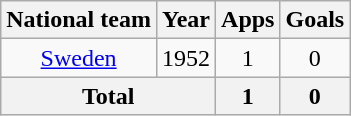<table class=wikitable style=text-align:center>
<tr>
<th>National team</th>
<th>Year</th>
<th>Apps</th>
<th>Goals</th>
</tr>
<tr>
<td rowspan="1"><a href='#'>Sweden</a></td>
<td>1952</td>
<td>1</td>
<td>0</td>
</tr>
<tr>
<th colspan="2">Total</th>
<th>1</th>
<th>0</th>
</tr>
</table>
